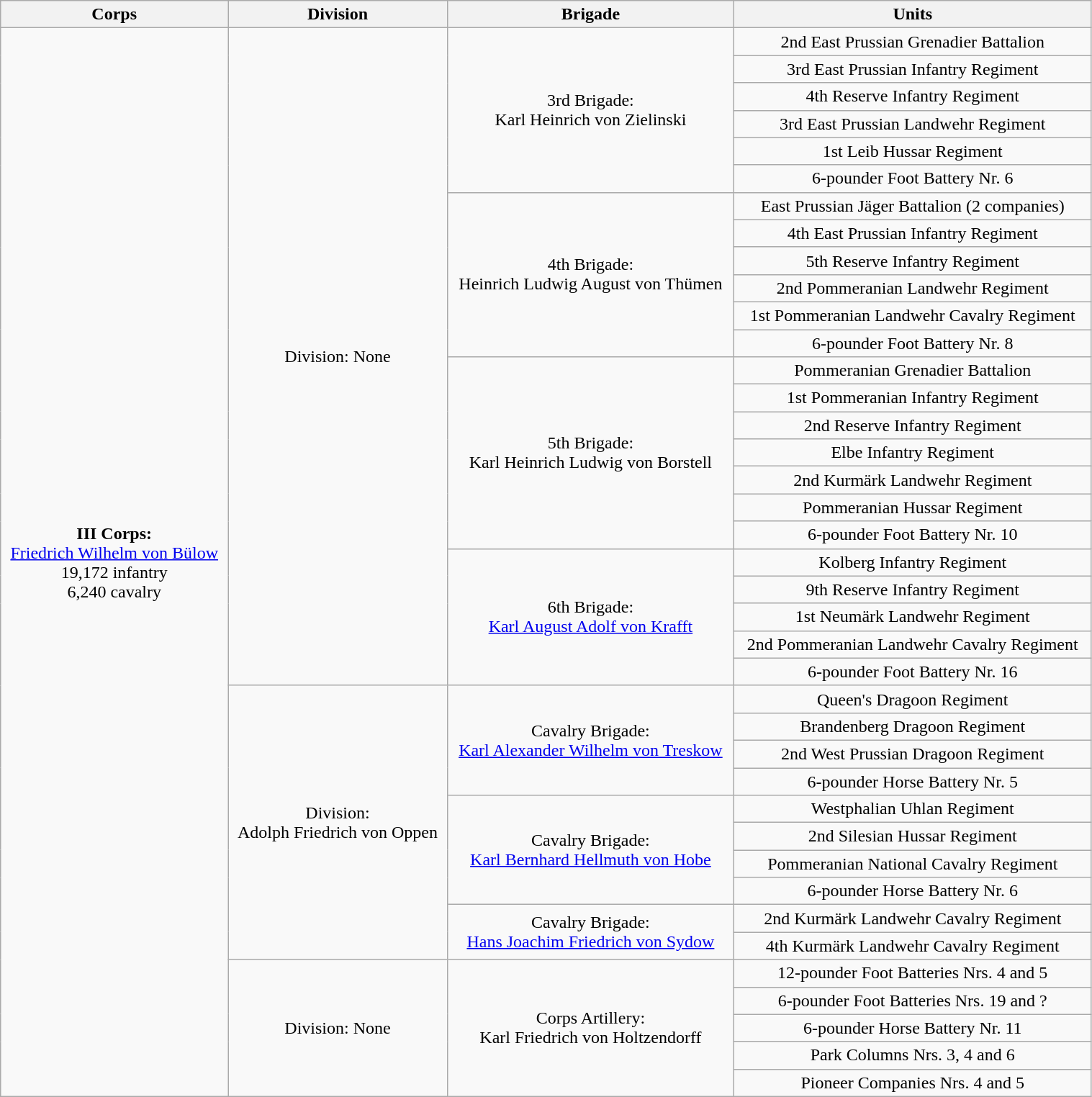<table class="wikitable collapsible collapsed" style="text-align:center; width:80%;">
<tr>
<th>Corps</th>
<th>Division</th>
<th>Brigade</th>
<th>Units</th>
</tr>
<tr>
<td ROWSPAN=39><strong>III Corps:</strong><br><a href='#'>Friedrich Wilhelm von Bülow</a><br>19,172 infantry<br>6,240 cavalry</td>
<td ROWSPAN=24>Division: None</td>
<td ROWSPAN=6>3rd Brigade:<br>Karl Heinrich von Zielinski</td>
<td>2nd East Prussian Grenadier Battalion</td>
</tr>
<tr>
<td>3rd East Prussian Infantry Regiment</td>
</tr>
<tr>
<td>4th Reserve Infantry Regiment</td>
</tr>
<tr>
<td>3rd East Prussian Landwehr Regiment</td>
</tr>
<tr>
<td>1st Leib Hussar Regiment</td>
</tr>
<tr>
<td>6-pounder Foot Battery Nr. 6</td>
</tr>
<tr>
<td ROWSPAN=6>4th Brigade:<br>Heinrich Ludwig August von Thümen</td>
<td>East Prussian Jäger Battalion (2 companies)</td>
</tr>
<tr>
<td>4th East Prussian Infantry Regiment</td>
</tr>
<tr>
<td>5th Reserve Infantry Regiment</td>
</tr>
<tr>
<td>2nd Pommeranian Landwehr Regiment</td>
</tr>
<tr>
<td>1st Pommeranian Landwehr Cavalry Regiment</td>
</tr>
<tr>
<td>6-pounder Foot Battery Nr. 8</td>
</tr>
<tr>
<td ROWSPAN=7>5th Brigade:<br>Karl Heinrich Ludwig von Borstell</td>
<td>Pommeranian Grenadier Battalion</td>
</tr>
<tr>
<td>1st Pommeranian Infantry Regiment</td>
</tr>
<tr>
<td>2nd Reserve Infantry Regiment</td>
</tr>
<tr>
<td>Elbe Infantry Regiment</td>
</tr>
<tr>
<td>2nd Kurmärk Landwehr Regiment</td>
</tr>
<tr>
<td>Pommeranian Hussar Regiment</td>
</tr>
<tr>
<td>6-pounder Foot Battery Nr. 10</td>
</tr>
<tr>
<td ROWSPAN=5>6th Brigade:<br><a href='#'>Karl August Adolf von Krafft</a></td>
<td>Kolberg Infantry Regiment</td>
</tr>
<tr>
<td>9th Reserve Infantry Regiment</td>
</tr>
<tr>
<td>1st Neumärk Landwehr Regiment</td>
</tr>
<tr>
<td>2nd Pommeranian Landwehr Cavalry Regiment</td>
</tr>
<tr>
<td>6-pounder Foot Battery Nr. 16</td>
</tr>
<tr>
<td ROWSPAN=10>Division:<br>Adolph Friedrich von Oppen</td>
<td ROWSPAN=4>Cavalry Brigade:<br><a href='#'>Karl Alexander Wilhelm von Treskow</a></td>
<td>Queen's Dragoon Regiment</td>
</tr>
<tr>
<td>Brandenberg Dragoon Regiment</td>
</tr>
<tr>
<td>2nd West Prussian Dragoon Regiment</td>
</tr>
<tr>
<td>6-pounder Horse Battery Nr. 5</td>
</tr>
<tr>
<td ROWSPAN=4>Cavalry Brigade:<br><a href='#'>Karl Bernhard Hellmuth von Hobe</a></td>
<td>Westphalian Uhlan Regiment</td>
</tr>
<tr>
<td>2nd Silesian Hussar Regiment</td>
</tr>
<tr>
<td>Pommeranian National Cavalry Regiment</td>
</tr>
<tr>
<td>6-pounder Horse Battery Nr. 6</td>
</tr>
<tr>
<td ROWSPAN=2>Cavalry Brigade:<br><a href='#'>Hans Joachim Friedrich von Sydow</a></td>
<td>2nd Kurmärk Landwehr Cavalry Regiment</td>
</tr>
<tr>
<td>4th Kurmärk Landwehr Cavalry Regiment</td>
</tr>
<tr>
<td ROWSPAN=5>Division: None</td>
<td ROWSPAN=5>Corps Artillery:<br>Karl Friedrich von Holtzendorff</td>
<td>12-pounder Foot Batteries Nrs. 4 and 5</td>
</tr>
<tr>
<td>6-pounder Foot Batteries Nrs. 19 and ?</td>
</tr>
<tr>
<td>6-pounder Horse Battery Nr. 11</td>
</tr>
<tr>
<td>Park Columns Nrs. 3, 4 and 6</td>
</tr>
<tr>
<td>Pioneer Companies Nrs. 4 and 5</td>
</tr>
</table>
